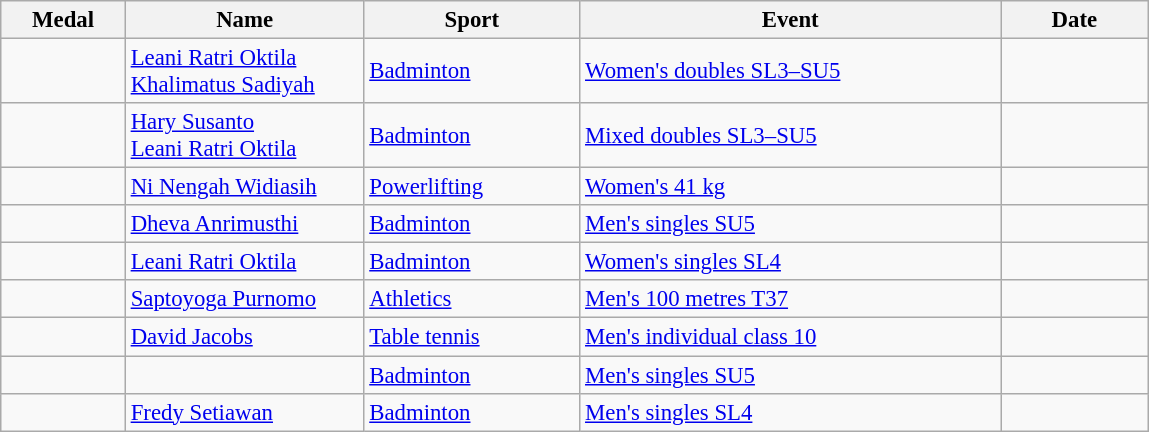<table class="wikitable sortable" style="font-size:95%">
<tr>
<th style="width:5em">Medal</th>
<th style="width:10em">Name</th>
<th style="width:9em">Sport</th>
<th style="width:18em">Event</th>
<th style="width:6em">Date</th>
</tr>
<tr>
<td></td>
<td><a href='#'>Leani Ratri Oktila</a><br><a href='#'>Khalimatus Sadiyah</a></td>
<td> <a href='#'>Badminton</a></td>
<td><a href='#'>Women's doubles SL3–SU5</a></td>
<td></td>
</tr>
<tr>
<td></td>
<td><a href='#'>Hary Susanto</a><br><a href='#'>Leani Ratri Oktila</a></td>
<td> <a href='#'>Badminton</a></td>
<td><a href='#'>Mixed doubles SL3–SU5</a></td>
<td></td>
</tr>
<tr>
<td></td>
<td><a href='#'>Ni Nengah Widiasih</a></td>
<td> <a href='#'>Powerlifting</a></td>
<td><a href='#'>Women's 41 kg</a></td>
<td></td>
</tr>
<tr>
<td></td>
<td><a href='#'>Dheva Anrimusthi</a></td>
<td> <a href='#'>Badminton</a></td>
<td><a href='#'>Men's singles SU5</a></td>
<td></td>
</tr>
<tr>
<td></td>
<td><a href='#'>Leani Ratri Oktila</a></td>
<td> <a href='#'>Badminton</a></td>
<td><a href='#'>Women's singles SL4</a></td>
<td></td>
</tr>
<tr>
<td></td>
<td><a href='#'>Saptoyoga Purnomo</a></td>
<td> <a href='#'>Athletics</a></td>
<td><a href='#'>Men's 100 metres T37</a></td>
<td></td>
</tr>
<tr>
<td></td>
<td><a href='#'>David Jacobs</a></td>
<td> <a href='#'>Table tennis</a></td>
<td><a href='#'>Men's individual class 10</a></td>
<td></td>
</tr>
<tr>
<td></td>
<td></td>
<td> <a href='#'>Badminton</a></td>
<td><a href='#'>Men's singles SU5</a></td>
<td></td>
</tr>
<tr>
<td></td>
<td><a href='#'>Fredy Setiawan</a></td>
<td> <a href='#'>Badminton</a></td>
<td><a href='#'>Men's singles SL4</a></td>
<td></td>
</tr>
</table>
